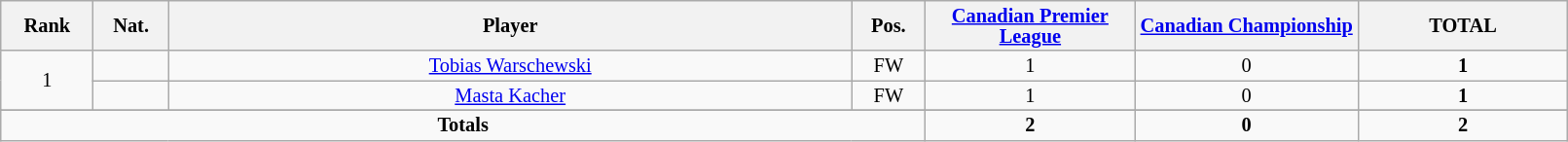<table class="wikitable sortable alternance"  style="font-size:85%; text-align:center; line-height:14px; width:85%;">
<tr>
<th width=10><strong>Rank</strong></th>
<th width=10><strong>Nat.</strong></th>
<th scope="col" style="width:275px;"><strong>Player</strong></th>
<th width=10><strong>Pos.</strong></th>
<th width=80><a href='#'>Canadian Premier League</a></th>
<th width=80><a href='#'>Canadian Championship</a></th>
<th width=80>TOTAL</th>
</tr>
<tr>
<td rowspan=2>1</td>
<td></td>
<td><a href='#'>Tobias Warschewski</a></td>
<td>FW</td>
<td>1</td>
<td>0</td>
<td><strong>1</strong></td>
</tr>
<tr>
<td></td>
<td><a href='#'>Masta Kacher</a></td>
<td>FW</td>
<td>1</td>
<td>0</td>
<td><strong>1</strong></td>
</tr>
<tr>
</tr>
<tr class="sortbottom">
<td colspan="4"><strong>Totals</strong></td>
<td><strong>2</strong></td>
<td><strong>0</strong></td>
<td><strong>2</strong></td>
</tr>
</table>
